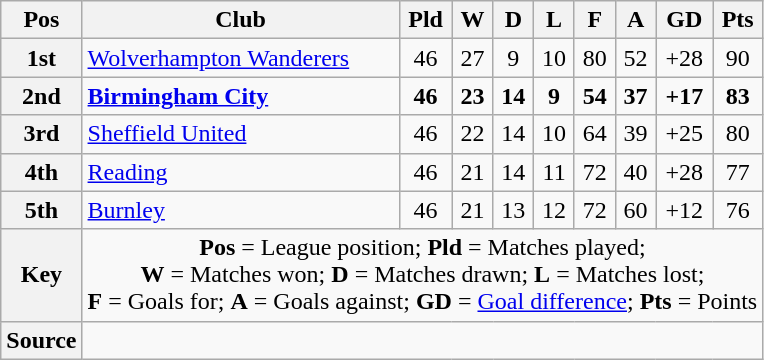<table class="wikitable" style="text-align:center;">
<tr>
<th scope="col">Pos</th>
<th scope="col">Club</th>
<th scope="col">Pld</th>
<th scope="col">W</th>
<th scope="col">D</th>
<th scope="col">L</th>
<th scope="col">F</th>
<th scope="col">A</th>
<th scope="col">GD</th>
<th scope="col">Pts</th>
</tr>
<tr>
<th scope="row">1st</th>
<td align="left"><a href='#'>Wolverhampton Wanderers</a></td>
<td>46</td>
<td>27</td>
<td>9</td>
<td>10</td>
<td>80</td>
<td>52</td>
<td>+28</td>
<td>90</td>
</tr>
<tr style="font-weight:bold">
<th scope="row">2nd</th>
<td align="left"><a href='#'>Birmingham City</a></td>
<td>46</td>
<td>23</td>
<td>14</td>
<td>9</td>
<td>54</td>
<td>37</td>
<td>+17</td>
<td>83</td>
</tr>
<tr>
<th scope="row">3rd</th>
<td align="left"><a href='#'>Sheffield United</a></td>
<td>46</td>
<td>22</td>
<td>14</td>
<td>10</td>
<td>64</td>
<td>39</td>
<td>+25</td>
<td>80</td>
</tr>
<tr>
<th scope="row">4th</th>
<td align="left"><a href='#'>Reading</a></td>
<td>46</td>
<td>21</td>
<td>14</td>
<td>11</td>
<td>72</td>
<td>40</td>
<td>+28</td>
<td>77</td>
</tr>
<tr>
<th scope="row">5th</th>
<td align="left"><a href='#'>Burnley</a></td>
<td>46</td>
<td>21</td>
<td>13</td>
<td>12</td>
<td>72</td>
<td>60</td>
<td>+12</td>
<td>76</td>
</tr>
<tr>
<th scope="row">Key</th>
<td colspan="9"><strong>Pos</strong> = League position; <strong>Pld</strong> = Matches played;<br><strong>W</strong> = Matches won; <strong>D</strong> = Matches drawn; <strong>L</strong> = Matches lost;<br><strong>F</strong> = Goals for; <strong>A</strong> = Goals against; <strong>GD</strong> = <a href='#'>Goal difference</a>; <strong>Pts</strong> = Points</td>
</tr>
<tr>
<th scope="row">Source</th>
<td colspan="9"></td>
</tr>
</table>
